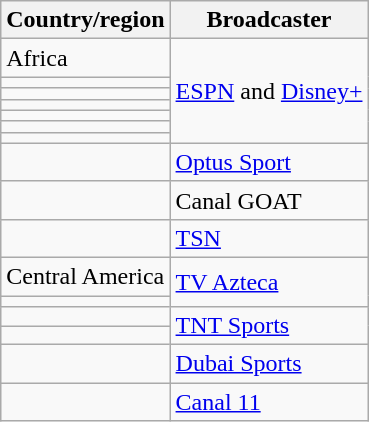<table class="wikitable">
<tr>
<th>Country/region</th>
<th>Broadcaster</th>
</tr>
<tr>
<td>Africa</td>
<td rowspan="7"><a href='#'>ESPN</a> and <a href='#'>Disney+</a></td>
</tr>
<tr>
<td></td>
</tr>
<tr>
<td></td>
</tr>
<tr>
<td></td>
</tr>
<tr>
<td></td>
</tr>
<tr>
<td></td>
</tr>
<tr>
<td></td>
</tr>
<tr>
<td></td>
<td><a href='#'>Optus Sport</a></td>
</tr>
<tr>
<td></td>
<td>Canal GOAT</td>
</tr>
<tr>
<td></td>
<td><a href='#'>TSN</a></td>
</tr>
<tr>
<td>Central America</td>
<td rowspan="2"><a href='#'>TV Azteca</a></td>
</tr>
<tr>
<td></td>
</tr>
<tr>
<td></td>
<td rowspan="2"><a href='#'>TNT Sports</a></td>
</tr>
<tr>
<td></td>
</tr>
<tr>
<td></td>
<td><a href='#'>Dubai Sports</a></td>
</tr>
<tr>
<td></td>
<td><a href='#'>Canal 11</a></td>
</tr>
</table>
